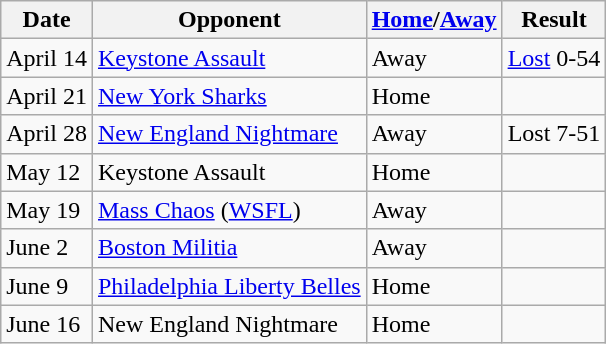<table class="wikitable">
<tr>
<th>Date</th>
<th>Opponent</th>
<th><a href='#'>Home</a>/<a href='#'>Away</a></th>
<th>Result</th>
</tr>
<tr>
<td>April 14</td>
<td><a href='#'>Keystone Assault</a></td>
<td>Away</td>
<td><a href='#'>Lost</a> 0-54</td>
</tr>
<tr>
<td>April 21</td>
<td><a href='#'>New York Sharks</a></td>
<td>Home</td>
<td></td>
</tr>
<tr>
<td>April 28</td>
<td><a href='#'>New England Nightmare</a></td>
<td>Away</td>
<td>Lost 7-51</td>
</tr>
<tr>
<td>May 12</td>
<td>Keystone Assault</td>
<td>Home</td>
<td></td>
</tr>
<tr>
<td>May 19</td>
<td><a href='#'>Mass Chaos</a> (<a href='#'>WSFL</a>)</td>
<td>Away</td>
<td></td>
</tr>
<tr>
<td>June 2</td>
<td><a href='#'>Boston Militia</a></td>
<td>Away</td>
<td></td>
</tr>
<tr>
<td>June 9</td>
<td><a href='#'>Philadelphia Liberty Belles</a></td>
<td>Home</td>
<td></td>
</tr>
<tr>
<td>June 16</td>
<td>New England Nightmare</td>
<td>Home</td>
<td></td>
</tr>
</table>
